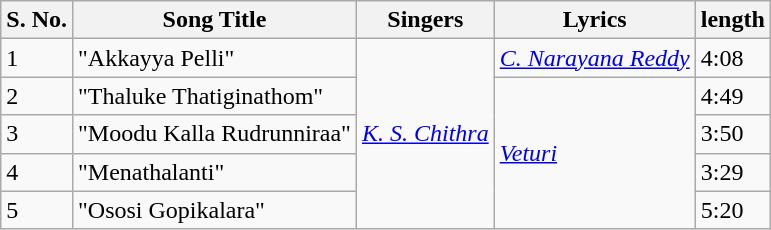<table class="wikitable">
<tr>
<th>S. No.</th>
<th>Song Title</th>
<th>Singers</th>
<th>Lyrics</th>
<th>length</th>
</tr>
<tr>
<td>1</td>
<td>"Akkayya Pelli"</td>
<td rowspan="5"><em><a href='#'>K. S. Chithra</a></em></td>
<td><em><a href='#'>C. Narayana Reddy</a></em></td>
<td>4:08</td>
</tr>
<tr>
<td>2</td>
<td>"Thaluke Thatiginathom"</td>
<td rowspan="4"><em><a href='#'>Veturi</a></em></td>
<td>4:49</td>
</tr>
<tr>
<td>3</td>
<td>"Moodu Kalla Rudrunniraa"</td>
<td>3:50</td>
</tr>
<tr>
<td>4</td>
<td>"Menathalanti"</td>
<td>3:29</td>
</tr>
<tr>
<td>5</td>
<td>"Ososi Gopikalara"</td>
<td>5:20</td>
</tr>
</table>
